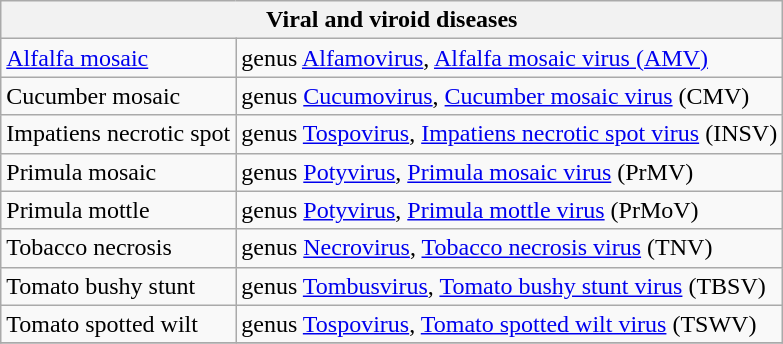<table class="wikitable" style="clear">
<tr>
<th colspan=2><strong>Viral and viroid diseases</strong><br></th>
</tr>
<tr>
<td><a href='#'>Alfalfa mosaic</a></td>
<td>genus <a href='#'>Alfamovirus</a>, <a href='#'>Alfalfa mosaic virus (AMV)</a></td>
</tr>
<tr>
<td>Cucumber mosaic</td>
<td>genus <a href='#'>Cucumovirus</a>, <a href='#'>Cucumber mosaic virus</a> (CMV)</td>
</tr>
<tr>
<td>Impatiens necrotic spot</td>
<td>genus <a href='#'>Tospovirus</a>, <a href='#'>Impatiens necrotic spot virus</a> (INSV)</td>
</tr>
<tr>
<td>Primula mosaic</td>
<td>genus <a href='#'>Potyvirus</a>, <a href='#'>Primula mosaic virus</a> (PrMV)</td>
</tr>
<tr>
<td>Primula mottle</td>
<td>genus <a href='#'>Potyvirus</a>, <a href='#'>Primula mottle virus</a> (PrMoV)</td>
</tr>
<tr>
<td>Tobacco necrosis</td>
<td>genus <a href='#'>Necrovirus</a>, <a href='#'>Tobacco necrosis virus</a> (TNV)</td>
</tr>
<tr>
<td>Tomato bushy stunt</td>
<td>genus <a href='#'>Tombusvirus</a>, <a href='#'>Tomato bushy stunt virus</a> (TBSV)</td>
</tr>
<tr>
<td>Tomato spotted wilt</td>
<td>genus <a href='#'>Tospovirus</a>, <a href='#'>Tomato spotted wilt virus</a> (TSWV)</td>
</tr>
<tr>
</tr>
</table>
